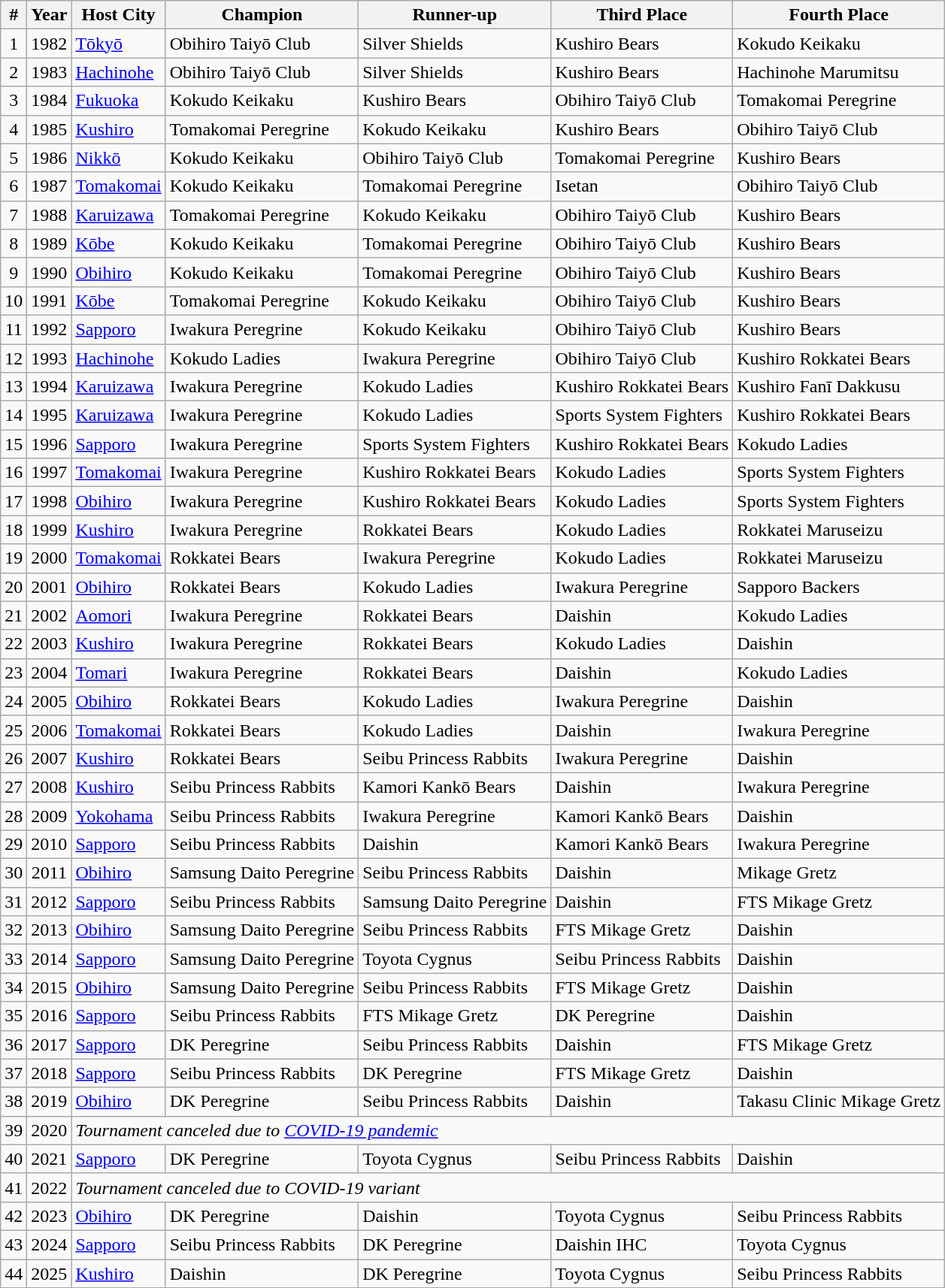<table class="wikitable sortable">
<tr>
<th>#</th>
<th>Year</th>
<th>Host City</th>
<th> Champion</th>
<th> Runner-up</th>
<th> Third Place</th>
<th>Fourth Place</th>
</tr>
<tr>
<td align=center>1</td>
<td align=center>1982</td>
<td><a href='#'>Tōkyō</a></td>
<td>Obihiro Taiyō Club</td>
<td>Silver Shields</td>
<td>Kushiro Bears</td>
<td>Kokudo Keikaku</td>
</tr>
<tr>
<td align=center>2</td>
<td align=center>1983</td>
<td><a href='#'>Hachinohe</a></td>
<td>Obihiro Taiyō Club</td>
<td>Silver Shields</td>
<td>Kushiro Bears</td>
<td>Hachinohe Marumitsu</td>
</tr>
<tr>
<td align=center>3</td>
<td align=center>1984</td>
<td><a href='#'>Fukuoka</a></td>
<td>Kokudo Keikaku</td>
<td>Kushiro Bears</td>
<td>Obihiro Taiyō Club</td>
<td>Tomakomai Peregrine</td>
</tr>
<tr>
<td align=center>4</td>
<td align=center>1985</td>
<td><a href='#'>Kushiro</a></td>
<td>Tomakomai Peregrine</td>
<td>Kokudo Keikaku</td>
<td>Kushiro Bears</td>
<td>Obihiro Taiyō Club</td>
</tr>
<tr>
<td align=center>5</td>
<td align=center>1986</td>
<td><a href='#'>Nikkō</a></td>
<td>Kokudo Keikaku</td>
<td>Obihiro Taiyō Club</td>
<td>Tomakomai Peregrine</td>
<td>Kushiro Bears</td>
</tr>
<tr>
<td align=center>6</td>
<td align=center>1987</td>
<td><a href='#'>Tomakomai</a></td>
<td>Kokudo Keikaku</td>
<td>Tomakomai Peregrine</td>
<td>Isetan</td>
<td>Obihiro Taiyō Club</td>
</tr>
<tr>
<td align=center>7</td>
<td align=center>1988</td>
<td><a href='#'>Karuizawa</a></td>
<td>Tomakomai Peregrine</td>
<td>Kokudo Keikaku</td>
<td>Obihiro Taiyō Club</td>
<td>Kushiro Bears</td>
</tr>
<tr>
<td align=center>8</td>
<td align=center>1989</td>
<td><a href='#'>Kōbe</a></td>
<td>Kokudo Keikaku</td>
<td>Tomakomai Peregrine</td>
<td>Obihiro Taiyō Club</td>
<td>Kushiro Bears</td>
</tr>
<tr>
<td align=center>9</td>
<td align=center>1990</td>
<td><a href='#'>Obihiro</a></td>
<td>Kokudo Keikaku</td>
<td>Tomakomai Peregrine</td>
<td>Obihiro Taiyō Club</td>
<td>Kushiro Bears</td>
</tr>
<tr>
<td align=center>10</td>
<td align=center>1991</td>
<td><a href='#'>Kōbe</a></td>
<td>Tomakomai Peregrine</td>
<td>Kokudo Keikaku</td>
<td>Obihiro Taiyō Club</td>
<td>Kushiro Bears</td>
</tr>
<tr>
<td align=center>11</td>
<td align=center>1992</td>
<td><a href='#'>Sapporo</a></td>
<td>Iwakura Peregrine</td>
<td>Kokudo Keikaku</td>
<td>Obihiro Taiyō Club</td>
<td>Kushiro Bears</td>
</tr>
<tr>
<td align=center>12</td>
<td align=center>1993</td>
<td><a href='#'>Hachinohe</a></td>
<td>Kokudo Ladies</td>
<td>Iwakura Peregrine</td>
<td>Obihiro Taiyō Club</td>
<td>Kushiro Rokkatei Bears</td>
</tr>
<tr>
<td align=center>13</td>
<td align=center>1994</td>
<td><a href='#'>Karuizawa</a></td>
<td>Iwakura Peregrine</td>
<td>Kokudo Ladies</td>
<td>Kushiro Rokkatei Bears</td>
<td>Kushiro Fanī Dakkusu</td>
</tr>
<tr>
<td align=center>14</td>
<td align=center>1995</td>
<td><a href='#'>Karuizawa</a></td>
<td>Iwakura Peregrine</td>
<td>Kokudo Ladies</td>
<td>Sports System Fighters</td>
<td>Kushiro Rokkatei Bears</td>
</tr>
<tr>
<td align=center>15</td>
<td align=center>1996</td>
<td><a href='#'>Sapporo</a></td>
<td>Iwakura Peregrine</td>
<td>Sports System Fighters</td>
<td>Kushiro Rokkatei Bears</td>
<td>Kokudo Ladies</td>
</tr>
<tr>
<td align=center>16</td>
<td align=center>1997</td>
<td><a href='#'>Tomakomai</a></td>
<td>Iwakura Peregrine</td>
<td>Kushiro Rokkatei Bears</td>
<td>Kokudo Ladies</td>
<td>Sports System Fighters</td>
</tr>
<tr>
<td align=center>17</td>
<td align=center>1998</td>
<td><a href='#'>Obihiro</a></td>
<td>Iwakura Peregrine</td>
<td>Kushiro Rokkatei Bears</td>
<td>Kokudo Ladies</td>
<td>Sports System Fighters</td>
</tr>
<tr>
<td align=center>18</td>
<td align=center>1999</td>
<td><a href='#'>Kushiro</a></td>
<td>Iwakura Peregrine</td>
<td>Rokkatei Bears</td>
<td>Kokudo Ladies</td>
<td>Rokkatei Maruseizu</td>
</tr>
<tr>
<td align=center>19</td>
<td align=center>2000</td>
<td><a href='#'>Tomakomai</a></td>
<td>Rokkatei Bears</td>
<td>Iwakura Peregrine</td>
<td>Kokudo Ladies</td>
<td>Rokkatei Maruseizu</td>
</tr>
<tr>
<td align=center>20</td>
<td align=center>2001</td>
<td><a href='#'>Obihiro</a></td>
<td>Rokkatei Bears</td>
<td>Kokudo Ladies</td>
<td>Iwakura Peregrine</td>
<td>Sapporo Backers</td>
</tr>
<tr>
<td align=center>21</td>
<td align=center>2002</td>
<td><a href='#'>Aomori</a></td>
<td>Iwakura Peregrine</td>
<td>Rokkatei Bears</td>
<td>Daishin</td>
<td>Kokudo Ladies</td>
</tr>
<tr>
<td align=center>22</td>
<td align=center>2003</td>
<td><a href='#'>Kushiro</a></td>
<td>Iwakura Peregrine</td>
<td>Rokkatei Bears</td>
<td>Kokudo Ladies</td>
<td>Daishin</td>
</tr>
<tr>
<td align=center>23</td>
<td align=center>2004</td>
<td><a href='#'>Tomari</a></td>
<td>Iwakura Peregrine</td>
<td>Rokkatei Bears</td>
<td>Daishin</td>
<td>Kokudo Ladies</td>
</tr>
<tr>
<td align=center>24</td>
<td align=center>2005</td>
<td><a href='#'>Obihiro</a></td>
<td>Rokkatei Bears</td>
<td>Kokudo Ladies</td>
<td>Iwakura Peregrine</td>
<td>Daishin</td>
</tr>
<tr>
<td align=center>25</td>
<td align=center>2006</td>
<td><a href='#'>Tomakomai</a></td>
<td>Rokkatei Bears</td>
<td>Kokudo Ladies</td>
<td>Daishin</td>
<td>Iwakura Peregrine</td>
</tr>
<tr>
<td align=center>26</td>
<td align=center>2007</td>
<td><a href='#'>Kushiro</a></td>
<td>Rokkatei Bears</td>
<td>Seibu Princess Rabbits</td>
<td>Iwakura Peregrine</td>
<td>Daishin</td>
</tr>
<tr>
<td align=center>27</td>
<td align=center>2008</td>
<td><a href='#'>Kushiro</a></td>
<td>Seibu Princess Rabbits</td>
<td>Kamori Kankō Bears</td>
<td>Daishin</td>
<td>Iwakura Peregrine</td>
</tr>
<tr>
<td align=center>28</td>
<td align=center>2009</td>
<td><a href='#'>Yokohama</a></td>
<td>Seibu Princess Rabbits</td>
<td>Iwakura Peregrine</td>
<td>Kamori Kankō Bears</td>
<td>Daishin</td>
</tr>
<tr>
<td align=center>29</td>
<td align=center>2010</td>
<td><a href='#'>Sapporo</a></td>
<td>Seibu Princess Rabbits</td>
<td>Daishin</td>
<td>Kamori Kankō Bears</td>
<td>Iwakura Peregrine</td>
</tr>
<tr>
<td align=center>30</td>
<td align=center>2011</td>
<td><a href='#'>Obihiro</a></td>
<td>Samsung Daito Peregrine</td>
<td>Seibu Princess Rabbits</td>
<td>Daishin</td>
<td>Mikage Gretz</td>
</tr>
<tr>
<td align=center>31</td>
<td align=center>2012</td>
<td><a href='#'>Sapporo</a></td>
<td>Seibu Princess Rabbits</td>
<td>Samsung Daito Peregrine</td>
<td>Daishin</td>
<td>FTS Mikage Gretz</td>
</tr>
<tr>
<td align=center>32</td>
<td align=center>2013</td>
<td><a href='#'>Obihiro</a></td>
<td>Samsung Daito Peregrine</td>
<td>Seibu Princess Rabbits</td>
<td>FTS Mikage Gretz</td>
<td>Daishin</td>
</tr>
<tr>
<td align=center>33</td>
<td align=center>2014</td>
<td><a href='#'>Sapporo</a></td>
<td>Samsung Daito Peregrine</td>
<td>Toyota Cygnus</td>
<td>Seibu Princess Rabbits</td>
<td>Daishin</td>
</tr>
<tr>
<td align=center>34</td>
<td align=center>2015</td>
<td><a href='#'>Obihiro</a></td>
<td>Samsung Daito Peregrine</td>
<td>Seibu Princess Rabbits</td>
<td>FTS Mikage Gretz</td>
<td>Daishin</td>
</tr>
<tr>
<td align=center>35</td>
<td align=center>2016</td>
<td><a href='#'>Sapporo</a></td>
<td>Seibu Princess Rabbits</td>
<td>FTS Mikage Gretz</td>
<td>DK Peregrine</td>
<td>Daishin</td>
</tr>
<tr>
<td align=center>36</td>
<td align=center>2017</td>
<td><a href='#'>Sapporo</a></td>
<td>DK Peregrine</td>
<td>Seibu Princess Rabbits</td>
<td>Daishin</td>
<td>FTS Mikage Gretz</td>
</tr>
<tr>
<td align=center>37</td>
<td align=center>2018</td>
<td><a href='#'>Sapporo</a></td>
<td>Seibu Princess Rabbits</td>
<td>DK Peregrine</td>
<td>FTS Mikage Gretz</td>
<td>Daishin</td>
</tr>
<tr>
<td align=center>38</td>
<td align=center>2019</td>
<td><a href='#'>Obihiro</a></td>
<td>DK Peregrine</td>
<td>Seibu Princess Rabbits</td>
<td>Daishin</td>
<td>Takasu Clinic Mikage Gretz</td>
</tr>
<tr>
<td align=center>39</td>
<td align=center>2020</td>
<td colspan="5"><em>Tournament canceled due to <a href='#'>COVID-19 pandemic</a></em></td>
</tr>
<tr>
<td align=center>40</td>
<td align=center>2021</td>
<td><a href='#'>Sapporo</a></td>
<td>DK Peregrine</td>
<td>Toyota Cygnus</td>
<td>Seibu Princess Rabbits</td>
<td>Daishin</td>
</tr>
<tr>
<td align=center>41</td>
<td align=center>2022</td>
<td colspan="5"><em>Tournament canceled due to COVID-19 variant</em></td>
</tr>
<tr>
<td align=center>42</td>
<td align=center>2023</td>
<td><a href='#'>Obihiro</a></td>
<td>DK Peregrine</td>
<td>Daishin</td>
<td>Toyota Cygnus</td>
<td>Seibu Princess Rabbits</td>
</tr>
<tr>
<td align=center>43</td>
<td align=center>2024</td>
<td><a href='#'>Sapporo</a></td>
<td>Seibu Princess Rabbits</td>
<td>DK Peregrine</td>
<td>Daishin IHC</td>
<td>Toyota Cygnus</td>
</tr>
<tr>
<td align="center">44</td>
<td align="center">2025</td>
<td><a href='#'>Kushiro</a></td>
<td>Daishin</td>
<td>DK Peregrine</td>
<td>Toyota Cygnus</td>
<td>Seibu Princess Rabbits</td>
</tr>
</table>
